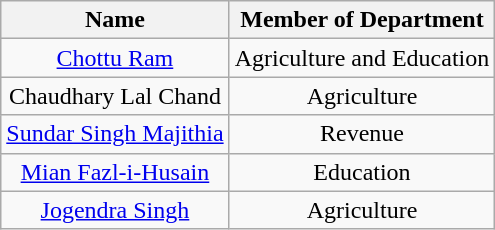<table class="wikitable" style="text-align:center">
<tr>
<th>Name</th>
<th>Member of Department</th>
</tr>
<tr>
<td><a href='#'>Chottu Ram</a></td>
<td>Agriculture and Education</td>
</tr>
<tr>
<td>Chaudhary Lal Chand</td>
<td>Agriculture</td>
</tr>
<tr>
<td><a href='#'>Sundar Singh Majithia</a></td>
<td>Revenue</td>
</tr>
<tr>
<td><a href='#'>Mian Fazl-i-Husain</a></td>
<td>Education</td>
</tr>
<tr>
<td><a href='#'>Jogendra Singh</a></td>
<td>Agriculture</td>
</tr>
</table>
